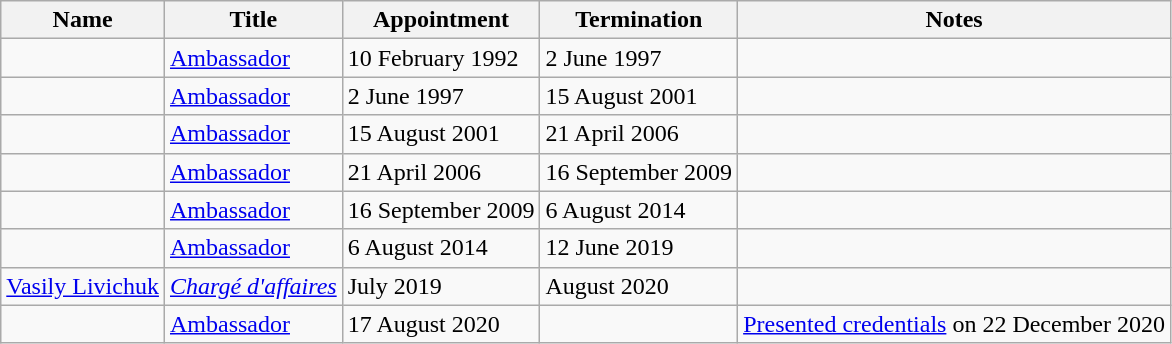<table class="wikitable">
<tr valign="middle">
<th>Name</th>
<th>Title</th>
<th>Appointment</th>
<th>Termination</th>
<th>Notes</th>
</tr>
<tr>
<td></td>
<td><a href='#'>Ambassador</a></td>
<td>10 February 1992</td>
<td>2 June 1997</td>
<td></td>
</tr>
<tr>
<td></td>
<td><a href='#'>Ambassador</a></td>
<td>2 June 1997</td>
<td>15 August 2001</td>
<td></td>
</tr>
<tr>
<td></td>
<td><a href='#'>Ambassador</a></td>
<td>15 August 2001</td>
<td>21 April 2006</td>
<td></td>
</tr>
<tr>
<td></td>
<td><a href='#'>Ambassador</a></td>
<td>21 April 2006</td>
<td>16 September 2009</td>
<td></td>
</tr>
<tr>
<td></td>
<td><a href='#'>Ambassador</a></td>
<td>16 September 2009</td>
<td>6 August 2014</td>
<td></td>
</tr>
<tr>
<td></td>
<td><a href='#'>Ambassador</a></td>
<td>6 August 2014</td>
<td>12 June 2019</td>
<td></td>
</tr>
<tr>
<td><a href='#'>Vasily Livichuk</a></td>
<td><em><a href='#'>Chargé d'affaires</a></em></td>
<td>July 2019</td>
<td>August 2020</td>
<td></td>
</tr>
<tr>
<td></td>
<td><a href='#'>Ambassador</a></td>
<td>17 August 2020</td>
<td></td>
<td><a href='#'>Presented credentials</a> on 22 December 2020</td>
</tr>
</table>
